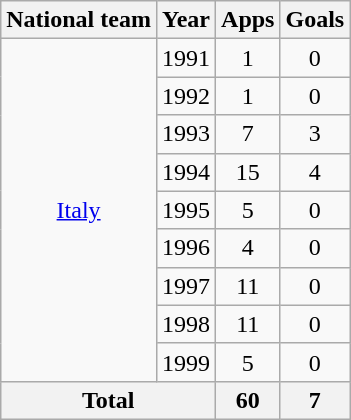<table class="wikitable" style="text-align:center">
<tr>
<th>National team</th>
<th>Year</th>
<th>Apps</th>
<th>Goals</th>
</tr>
<tr>
<td rowspan="9"><a href='#'>Italy</a></td>
<td>1991</td>
<td>1</td>
<td>0</td>
</tr>
<tr>
<td>1992</td>
<td>1</td>
<td>0</td>
</tr>
<tr>
<td>1993</td>
<td>7</td>
<td>3</td>
</tr>
<tr>
<td>1994</td>
<td>15</td>
<td>4</td>
</tr>
<tr>
<td>1995</td>
<td>5</td>
<td>0</td>
</tr>
<tr>
<td>1996</td>
<td>4</td>
<td>0</td>
</tr>
<tr>
<td>1997</td>
<td>11</td>
<td>0</td>
</tr>
<tr>
<td>1998</td>
<td>11</td>
<td>0</td>
</tr>
<tr>
<td>1999</td>
<td>5</td>
<td>0</td>
</tr>
<tr>
<th colspan="2">Total</th>
<th>60</th>
<th>7</th>
</tr>
</table>
